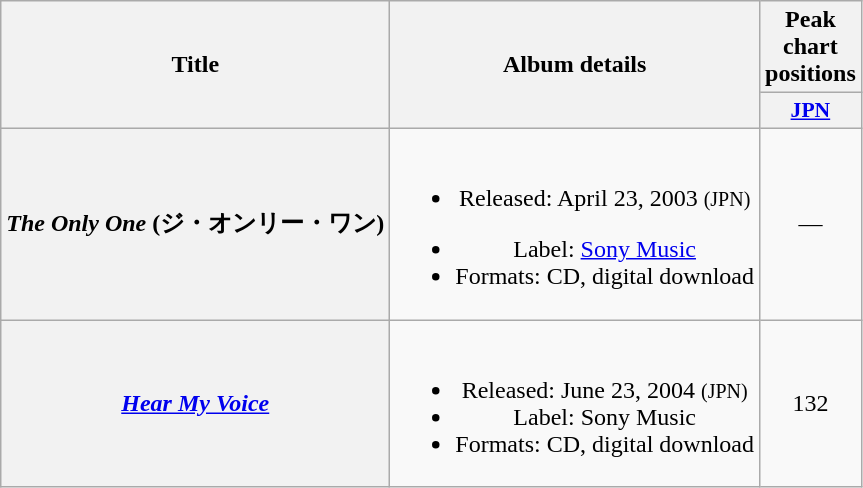<table class="wikitable plainrowheaders" style="text-align:center;">
<tr>
<th rowspan="2" scope="col">Title</th>
<th rowspan="2" scope="col">Album details</th>
<th>Peak chart positions</th>
</tr>
<tr>
<th scope="col" style="width:3em;font-size:90%;"><a href='#'>JPN</a></th>
</tr>
<tr>
<th scope="row"><em>The Only One</em> (ジ・オンリー・ワン)</th>
<td><br><ul><li>Released: April 23, 2003 <small>(JPN)</small></li></ul><ul><li>Label: <a href='#'>Sony Music</a></li><li>Formats: CD, digital download</li></ul></td>
<td>—</td>
</tr>
<tr>
<th scope="row"><em><a href='#'>Hear My Voice</a></em></th>
<td><br><ul><li>Released: June 23, 2004 <small>(JPN)</small></li><li>Label: Sony Music</li><li>Formats: CD, digital download</li></ul></td>
<td>132</td>
</tr>
</table>
